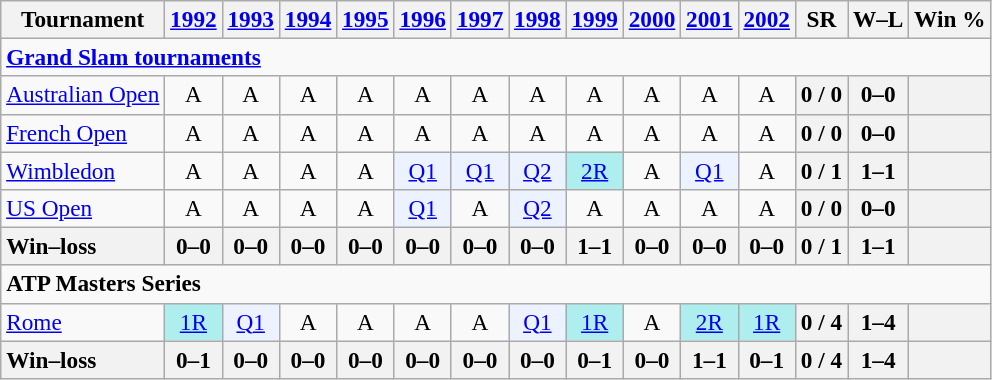<table class=wikitable style=text-align:center;font-size:97%>
<tr>
<th>Tournament</th>
<th><a href='#'>1992</a></th>
<th><a href='#'>1993</a></th>
<th><a href='#'>1994</a></th>
<th><a href='#'>1995</a></th>
<th><a href='#'>1996</a></th>
<th><a href='#'>1997</a></th>
<th><a href='#'>1998</a></th>
<th><a href='#'>1999</a></th>
<th><a href='#'>2000</a></th>
<th><a href='#'>2001</a></th>
<th><a href='#'>2002</a></th>
<th>SR</th>
<th>W–L</th>
<th>Win %</th>
</tr>
<tr>
<td colspan=23 align=left><strong><a href='#'>Grand Slam tournaments</a></strong></td>
</tr>
<tr>
<td align=left><a href='#'>Australian Open</a></td>
<td>A</td>
<td>A</td>
<td>A</td>
<td>A</td>
<td>A</td>
<td>A</td>
<td>A</td>
<td>A</td>
<td>A</td>
<td>A</td>
<td>A</td>
<th>0 / 0</th>
<th>0–0</th>
<th></th>
</tr>
<tr>
<td align=left><a href='#'>French Open</a></td>
<td>A</td>
<td>A</td>
<td>A</td>
<td>A</td>
<td>A</td>
<td>A</td>
<td>A</td>
<td>A</td>
<td>A</td>
<td>A</td>
<td>A</td>
<th>0 / 0</th>
<th>0–0</th>
<th></th>
</tr>
<tr>
<td align=left><a href='#'>Wimbledon</a></td>
<td>A</td>
<td>A</td>
<td>A</td>
<td>A</td>
<td bgcolor=ecf2ff><a href='#'>Q1</a></td>
<td bgcolor=ecf2ff><a href='#'>Q1</a></td>
<td bgcolor=ecf2ff><a href='#'>Q2</a></td>
<td bgcolor=afeeee><a href='#'>2R</a></td>
<td>A</td>
<td bgcolor=ecf2ff><a href='#'>Q1</a></td>
<td>A</td>
<th>0 / 1</th>
<th>1–1</th>
<th></th>
</tr>
<tr>
<td align=left><a href='#'>US Open</a></td>
<td>A</td>
<td>A</td>
<td>A</td>
<td>A</td>
<td bgcolor=ecf2ff><a href='#'>Q1</a></td>
<td>A</td>
<td bgcolor=ecf2ff><a href='#'>Q2</a></td>
<td>A</td>
<td>A</td>
<td>A</td>
<td>A</td>
<th>0 / 0</th>
<th>0–0</th>
<th></th>
</tr>
<tr>
<th style=text-align:left>Win–loss</th>
<th>0–0</th>
<th>0–0</th>
<th>0–0</th>
<th>0–0</th>
<th>0–0</th>
<th>0–0</th>
<th>0–0</th>
<th>1–1</th>
<th>0–0</th>
<th>0–0</th>
<th>0–0</th>
<th>0 / 1</th>
<th>1–1</th>
<th></th>
</tr>
<tr>
<td colspan=23 align=left><strong>ATP Masters Series</strong></td>
</tr>
<tr>
<td align=left><a href='#'>Rome</a></td>
<td bgcolor=afeeee><a href='#'>1R</a></td>
<td bgcolor=ecf2ff><a href='#'>Q1</a></td>
<td>A</td>
<td>A</td>
<td>A</td>
<td>A</td>
<td bgcolor=ecf2ff><a href='#'>Q1</a></td>
<td bgcolor=afeeee><a href='#'>1R</a></td>
<td>A</td>
<td bgcolor=afeeee><a href='#'>2R</a></td>
<td bgcolor=afeeee><a href='#'>1R</a></td>
<th>0 / 4</th>
<th>1–4</th>
<th></th>
</tr>
<tr>
<th style=text-align:left>Win–loss</th>
<th>0–1</th>
<th>0–0</th>
<th>0–0</th>
<th>0–0</th>
<th>0–0</th>
<th>0–0</th>
<th>0–0</th>
<th>0–1</th>
<th>0–0</th>
<th>1–1</th>
<th>0–1</th>
<th>0 / 4</th>
<th>1–4</th>
<th></th>
</tr>
</table>
